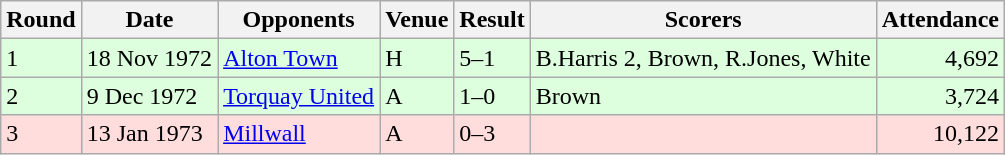<table class="wikitable">
<tr>
<th>Round</th>
<th>Date</th>
<th>Opponents</th>
<th>Venue</th>
<th>Result</th>
<th>Scorers</th>
<th>Attendance</th>
</tr>
<tr bgcolor="#ddffdd">
<td>1</td>
<td>18 Nov 1972</td>
<td><a href='#'>Alton Town</a></td>
<td>H</td>
<td>5–1</td>
<td>B.Harris 2, Brown, R.Jones, White</td>
<td align="right">4,692</td>
</tr>
<tr bgcolor="#ddffdd">
<td>2</td>
<td>9 Dec 1972</td>
<td><a href='#'>Torquay United</a></td>
<td>A</td>
<td>1–0</td>
<td>Brown</td>
<td align="right">3,724</td>
</tr>
<tr bgcolor="#ffdddd">
<td>3</td>
<td>13 Jan 1973</td>
<td><a href='#'>Millwall</a></td>
<td>A</td>
<td>0–3</td>
<td></td>
<td align="right">10,122</td>
</tr>
</table>
